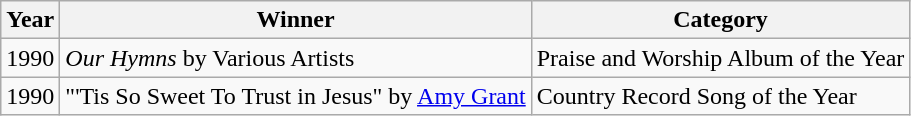<table class="wikitable">
<tr>
<th>Year</th>
<th>Winner</th>
<th>Category</th>
</tr>
<tr>
<td>1990</td>
<td><em>Our Hymns</em> by Various Artists</td>
<td>Praise and Worship Album of the Year</td>
</tr>
<tr>
<td>1990</td>
<td>"'Tis So Sweet To Trust in Jesus" by <a href='#'>Amy Grant</a></td>
<td>Country Record Song of the Year</td>
</tr>
</table>
